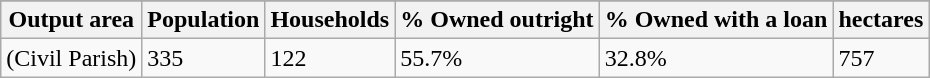<table class="wikitable">
<tr>
</tr>
<tr>
<th>Output area</th>
<th>Population</th>
<th>Households</th>
<th>% Owned outright</th>
<th>% Owned with a loan</th>
<th>hectares</th>
</tr>
<tr>
<td>(Civil Parish)</td>
<td>335</td>
<td>122</td>
<td>55.7%</td>
<td>32.8%</td>
<td>757</td>
</tr>
</table>
